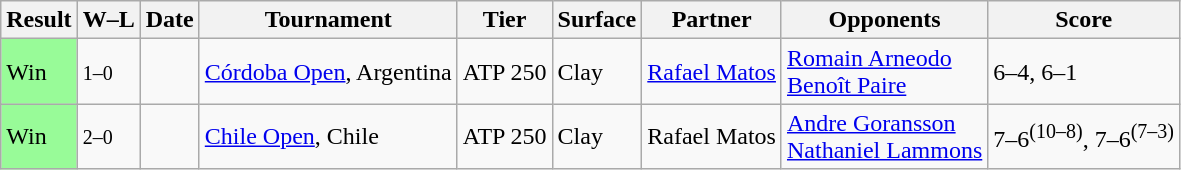<table class="sortable wikitable">
<tr>
<th>Result</th>
<th class=unsortable>W–L</th>
<th>Date</th>
<th>Tournament</th>
<th>Tier</th>
<th>Surface</th>
<th>Partner</th>
<th>Opponents</th>
<th class=unsortable>Score</th>
</tr>
<tr>
<td bgcolor=98FB98>Win</td>
<td><small>1–0</small></td>
<td><a href='#'></a></td>
<td><a href='#'>Córdoba Open</a>, Argentina</td>
<td>ATP 250</td>
<td>Clay</td>
<td> <a href='#'>Rafael Matos</a></td>
<td> <a href='#'>Romain Arneodo</a><br> <a href='#'>Benoît Paire</a></td>
<td>6–4, 6–1</td>
</tr>
<tr>
<td bgcolor=98FB98>Win</td>
<td><small>2–0</small></td>
<td><a href='#'></a></td>
<td><a href='#'>Chile Open</a>, Chile</td>
<td>ATP 250</td>
<td>Clay</td>
<td> Rafael Matos</td>
<td> <a href='#'>Andre Goransson</a> <br>  <a href='#'>Nathaniel Lammons</a></td>
<td>7–6<sup>(10–8)</sup>, 7–6<sup>(7–3)</sup></td>
</tr>
</table>
